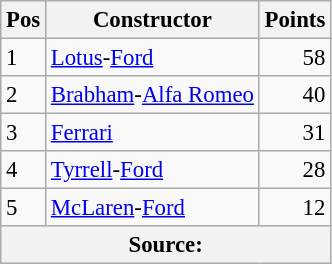<table class="wikitable" style="font-size: 95%;">
<tr>
<th>Pos</th>
<th>Constructor</th>
<th>Points</th>
</tr>
<tr>
<td>1</td>
<td> <a href='#'>Lotus</a>-<a href='#'>Ford</a></td>
<td align="right">58</td>
</tr>
<tr>
<td>2</td>
<td> <a href='#'>Brabham</a>-<a href='#'>Alfa Romeo</a></td>
<td align="right">40</td>
</tr>
<tr>
<td>3</td>
<td> <a href='#'>Ferrari</a></td>
<td align="right">31</td>
</tr>
<tr>
<td>4</td>
<td> <a href='#'>Tyrrell</a>-<a href='#'>Ford</a></td>
<td align="right">28</td>
</tr>
<tr>
<td>5</td>
<td> <a href='#'>McLaren</a>-<a href='#'>Ford</a></td>
<td align="right">12</td>
</tr>
<tr>
<th colspan=4>Source:</th>
</tr>
</table>
